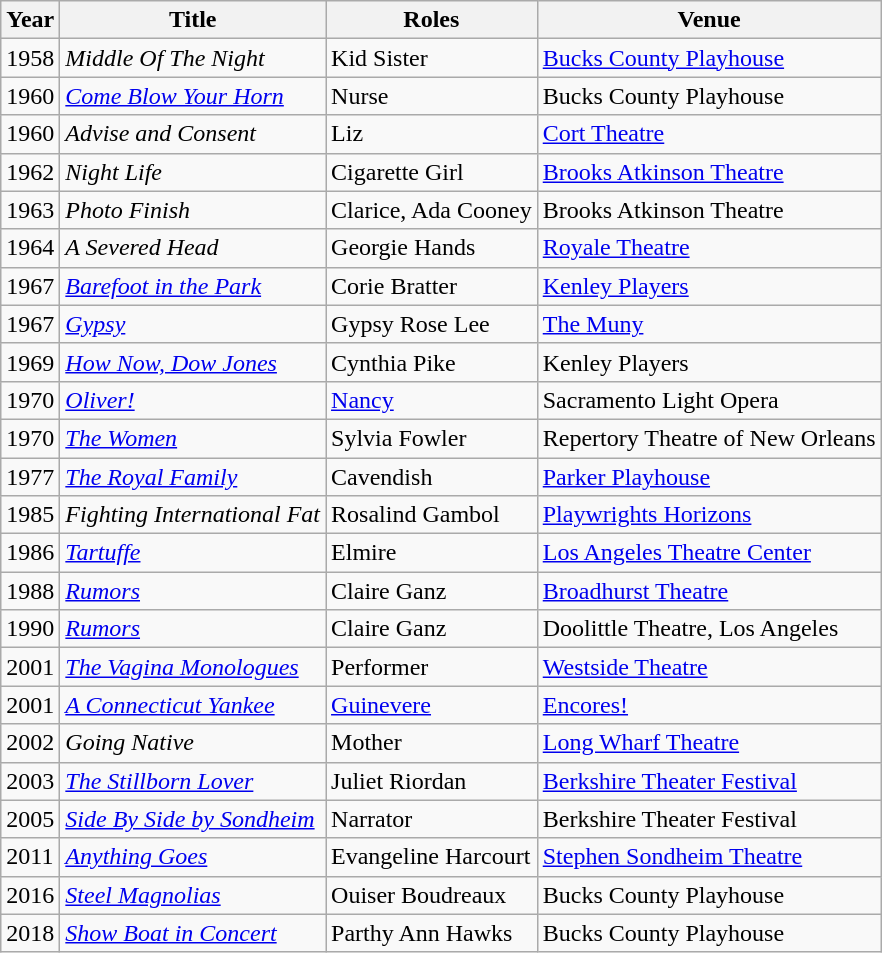<table class="wikitable unsortable">
<tr>
<th>Year</th>
<th>Title</th>
<th>Roles</th>
<th>Venue</th>
</tr>
<tr>
<td>1958</td>
<td><em>Middle Of The Night</em></td>
<td>Kid Sister</td>
<td><a href='#'>Bucks County Playhouse</a></td>
</tr>
<tr>
<td>1960</td>
<td><em><a href='#'>Come Blow Your Horn</a></em></td>
<td>Nurse</td>
<td>Bucks County Playhouse</td>
</tr>
<tr>
<td>1960</td>
<td><em>Advise and Consent</em></td>
<td>Liz</td>
<td><a href='#'>Cort Theatre</a></td>
</tr>
<tr>
<td>1962</td>
<td><em>Night Life</em></td>
<td>Cigarette Girl</td>
<td><a href='#'>Brooks Atkinson Theatre</a></td>
</tr>
<tr>
<td>1963</td>
<td><em>Photo Finish</em></td>
<td>Clarice, Ada Cooney</td>
<td>Brooks Atkinson Theatre</td>
</tr>
<tr>
<td>1964</td>
<td><em>A Severed Head</em></td>
<td>Georgie Hands</td>
<td><a href='#'>Royale Theatre</a></td>
</tr>
<tr>
<td>1967</td>
<td><em><a href='#'>Barefoot in the Park</a></em></td>
<td>Corie Bratter</td>
<td><a href='#'>Kenley Players</a></td>
</tr>
<tr>
<td>1967</td>
<td><em><a href='#'>Gypsy</a></em></td>
<td>Gypsy Rose Lee</td>
<td><a href='#'>The Muny</a></td>
</tr>
<tr>
<td>1969</td>
<td><em><a href='#'>How Now, Dow Jones</a></em></td>
<td>Cynthia Pike</td>
<td>Kenley Players</td>
</tr>
<tr>
<td>1970</td>
<td><em><a href='#'>Oliver!</a></em></td>
<td><a href='#'>Nancy</a></td>
<td>Sacramento Light Opera</td>
</tr>
<tr>
<td>1970</td>
<td><em><a href='#'>The Women</a></em></td>
<td>Sylvia Fowler</td>
<td>Repertory Theatre of New Orleans</td>
</tr>
<tr>
<td>1977</td>
<td><em><a href='#'>The Royal Family</a></em></td>
<td>Cavendish</td>
<td><a href='#'>Parker Playhouse</a></td>
</tr>
<tr>
<td>1985</td>
<td><em>Fighting International Fat</em></td>
<td>Rosalind Gambol</td>
<td><a href='#'>Playwrights Horizons</a></td>
</tr>
<tr>
<td>1986</td>
<td><em><a href='#'>Tartuffe</a></em></td>
<td>Elmire</td>
<td><a href='#'>Los Angeles Theatre Center</a></td>
</tr>
<tr>
<td>1988</td>
<td><em><a href='#'>Rumors</a></em></td>
<td>Claire Ganz</td>
<td><a href='#'>Broadhurst Theatre</a></td>
</tr>
<tr>
<td>1990</td>
<td><em><a href='#'>Rumors</a></em></td>
<td>Claire Ganz</td>
<td>Doolittle Theatre, Los Angeles</td>
</tr>
<tr>
<td>2001</td>
<td><em><a href='#'>The Vagina Monologues</a></em></td>
<td>Performer</td>
<td><a href='#'>Westside Theatre</a></td>
</tr>
<tr>
<td>2001</td>
<td><em><a href='#'>A Connecticut Yankee</a></em></td>
<td><a href='#'>Guinevere</a></td>
<td><a href='#'>Encores!</a></td>
</tr>
<tr>
<td>2002</td>
<td><em>Going Native</em></td>
<td>Mother</td>
<td><a href='#'>Long Wharf Theatre</a></td>
</tr>
<tr>
<td>2003</td>
<td><em><a href='#'>The Stillborn Lover</a></em></td>
<td>Juliet Riordan</td>
<td><a href='#'>Berkshire Theater Festival</a></td>
</tr>
<tr>
<td>2005</td>
<td><em><a href='#'>Side By Side by Sondheim</a></em></td>
<td>Narrator</td>
<td>Berkshire Theater Festival</td>
</tr>
<tr>
<td>2011</td>
<td><em><a href='#'>Anything Goes</a></em></td>
<td>Evangeline Harcourt</td>
<td><a href='#'>Stephen Sondheim Theatre</a></td>
</tr>
<tr>
<td>2016</td>
<td><em><a href='#'>Steel Magnolias</a></em></td>
<td>Ouiser Boudreaux</td>
<td>Bucks County Playhouse</td>
</tr>
<tr>
<td>2018</td>
<td><em><a href='#'>Show Boat in Concert</a></em></td>
<td>Parthy Ann Hawks</td>
<td>Bucks County Playhouse</td>
</tr>
</table>
